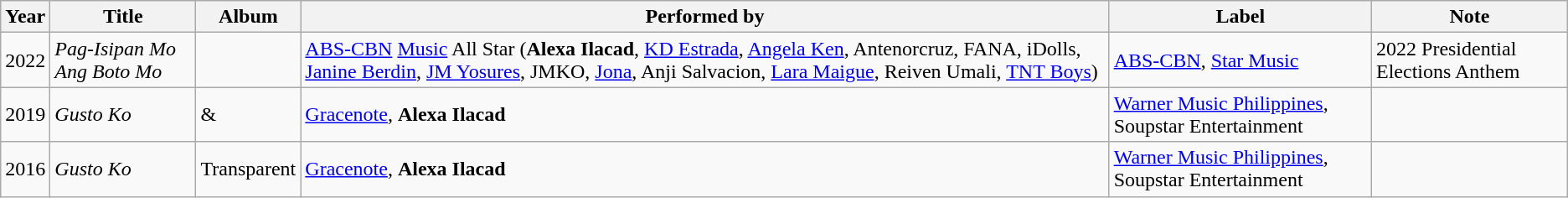<table class="wikitable">
<tr>
<th>Year</th>
<th>Title</th>
<th>Album</th>
<th>Performed by</th>
<th>Label</th>
<th>Note</th>
</tr>
<tr>
<td>2022</td>
<td><em>Pag-Isipan Mo Ang Boto Mo</em></td>
<td></td>
<td><a href='#'>ABS-CBN</a> <a href='#'>Music</a> All Star (<strong>Alexa Ilacad</strong>, <a href='#'>KD Estrada</a>, <a href='#'>Angela Ken</a>, Antenorcruz, FANA, iDolls, <a href='#'>Janine Berdin</a>, <a href='#'>JM Yosures</a>, JMKO, <a href='#'>Jona</a>, Anji Salvacion, <a href='#'>Lara Maigue</a>, Reiven Umali, <a href='#'>TNT Boys</a>)</td>
<td><a href='#'>ABS-CBN</a>, <a href='#'>Star Music</a></td>
<td>2022 Presidential Elections Anthem</td>
</tr>
<tr>
<td>2019</td>
<td><em>Gusto Ko</em></td>
<td>&</td>
<td><a href='#'>Gracenote</a>, <strong>Alexa Ilacad</strong></td>
<td><a href='#'>Warner Music Philippines</a>, Soupstar Entertainment</td>
<td></td>
</tr>
<tr>
<td>2016</td>
<td><em>Gusto Ko</em></td>
<td>Transparent</td>
<td><a href='#'>Gracenote</a>, <strong>Alexa Ilacad</strong></td>
<td><a href='#'>Warner Music Philippines</a>, Soupstar Entertainment</td>
<td></td>
</tr>
</table>
